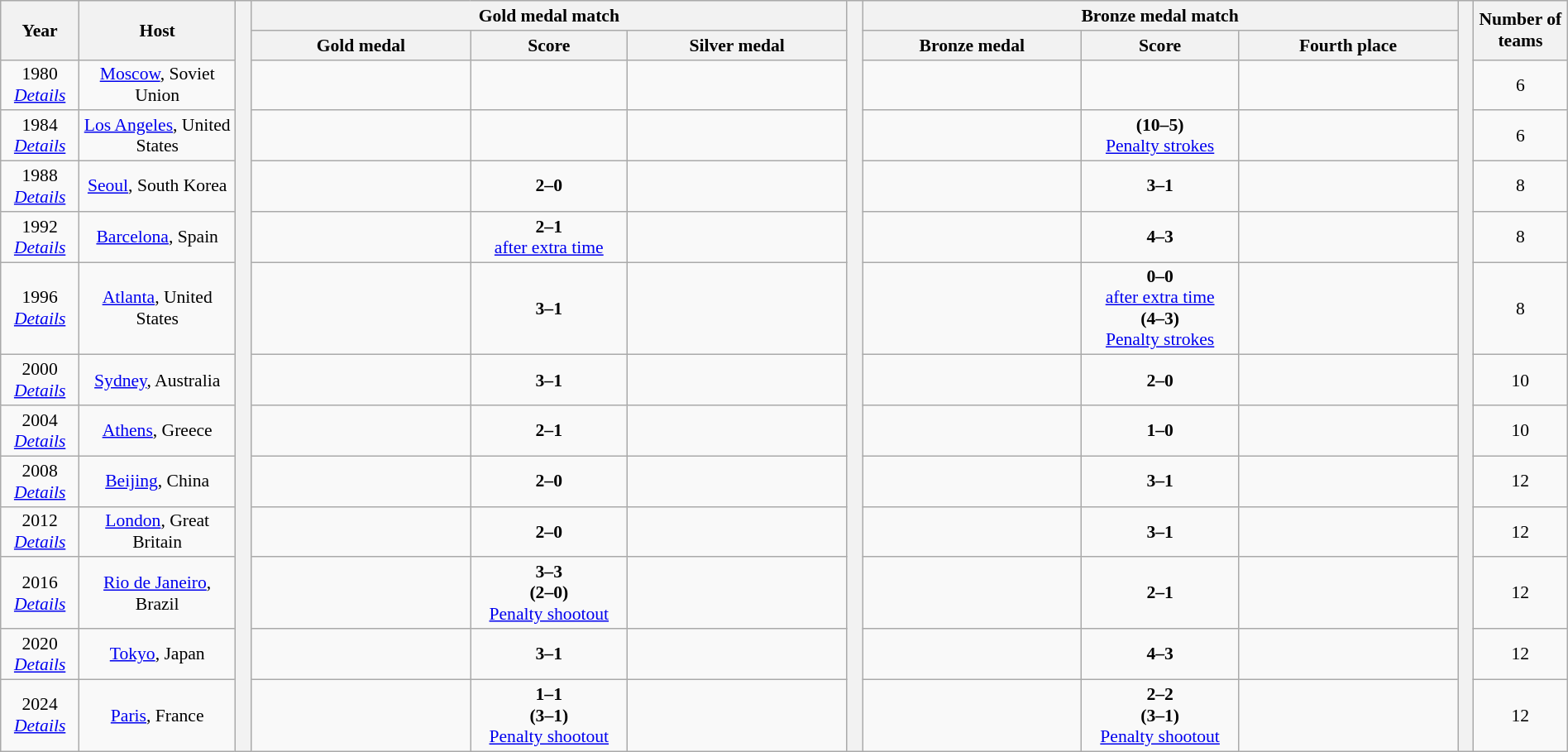<table class="wikitable" style="text-align:center;width:100%; font-size:90%;">
<tr>
<th rowspan=2 width=5%>Year</th>
<th rowspan=2 width=10%>Host</th>
<th width=1% rowspan=14></th>
<th colspan=3>Gold medal match</th>
<th width=1% rowspan=14></th>
<th colspan=3>Bronze medal match</th>
<th width=1% rowspan=14></th>
<th width=6% rowspan=2>Number of teams</th>
</tr>
<tr>
<th width=14%>Gold medal</th>
<th width=10%>Score</th>
<th width=14%>Silver medal</th>
<th width=14%>Bronze medal</th>
<th width=10%>Score</th>
<th width=14%>Fourth place</th>
</tr>
<tr>
<td>1980 <br> <em><a href='#'>Details</a></em></td>
<td><a href='#'>Moscow</a>, Soviet Union</td>
<td><strong></strong></td>
<td></td>
<td></td>
<td></td>
<td></td>
<td></td>
<td>6</td>
</tr>
<tr>
<td>1984 <br> <em><a href='#'>Details</a></em></td>
<td><a href='#'>Los Angeles</a>, United States</td>
<td><strong></strong></td>
<td></td>
<td></td>
<td></td>
<td><strong>(10–5)</strong> <br> <a href='#'>Penalty strokes</a></td>
<td></td>
<td>6</td>
</tr>
<tr>
<td>1988 <br> <em><a href='#'>Details</a></em></td>
<td><a href='#'>Seoul</a>, South Korea</td>
<td><strong></strong></td>
<td><strong>2–0</strong></td>
<td></td>
<td></td>
<td><strong>3–1</strong></td>
<td></td>
<td>8</td>
</tr>
<tr>
<td>1992 <br> <em><a href='#'>Details</a></em></td>
<td><a href='#'>Barcelona</a>, Spain</td>
<td><strong></strong></td>
<td><strong>2–1</strong> <br> <a href='#'>after extra time</a></td>
<td></td>
<td></td>
<td><strong>4–3</strong></td>
<td></td>
<td>8</td>
</tr>
<tr>
<td>1996 <br> <em><a href='#'>Details</a></em></td>
<td><a href='#'>Atlanta</a>, United States</td>
<td><strong></strong></td>
<td><strong>3–1</strong></td>
<td></td>
<td></td>
<td><strong>0–0</strong> <br> <a href='#'>after extra time</a> <br> <strong>(4–3)</strong> <br> <a href='#'>Penalty strokes</a></td>
<td></td>
<td>8</td>
</tr>
<tr>
<td>2000 <br> <em><a href='#'>Details</a></em></td>
<td><a href='#'>Sydney</a>, Australia</td>
<td><strong></strong></td>
<td><strong>3–1</strong></td>
<td></td>
<td></td>
<td><strong>2–0</strong></td>
<td></td>
<td>10</td>
</tr>
<tr>
<td>2004 <br> <em><a href='#'>Details</a></em></td>
<td><a href='#'>Athens</a>, Greece</td>
<td><strong></strong></td>
<td><strong>2–1</strong></td>
<td></td>
<td></td>
<td><strong>1–0</strong></td>
<td></td>
<td>10</td>
</tr>
<tr>
<td>2008 <br> <em><a href='#'>Details</a></em></td>
<td><a href='#'>Beijing</a>, China</td>
<td><strong></strong></td>
<td><strong>2–0</strong></td>
<td></td>
<td></td>
<td><strong>3–1</strong></td>
<td></td>
<td>12</td>
</tr>
<tr>
<td>2012 <br> <em><a href='#'>Details</a></em></td>
<td><a href='#'>London</a>, Great Britain</td>
<td><strong></strong></td>
<td><strong>2–0</strong></td>
<td></td>
<td></td>
<td><strong>3–1</strong></td>
<td></td>
<td>12</td>
</tr>
<tr>
<td>2016 <br> <em><a href='#'>Details</a></em></td>
<td><a href='#'>Rio de Janeiro</a>, Brazil</td>
<td><strong></strong></td>
<td><strong>3–3</strong> <br> <strong>(2–0)</strong> <br> <a href='#'>Penalty shootout</a></td>
<td></td>
<td></td>
<td><strong>2–1</strong></td>
<td></td>
<td>12</td>
</tr>
<tr>
<td>2020 <br> <em><a href='#'>Details</a></em></td>
<td><a href='#'>Tokyo</a>, Japan</td>
<td><strong></strong></td>
<td><strong>3–1</strong></td>
<td></td>
<td></td>
<td><strong>4–3</strong></td>
<td></td>
<td>12</td>
</tr>
<tr>
<td>2024 <br> <em><a href='#'>Details</a></em></td>
<td><a href='#'>Paris</a>, France</td>
<td><strong></strong></td>
<td><strong>1–1</strong> <br> <strong>(3–1)</strong> <br> <a href='#'>Penalty shootout</a></td>
<td></td>
<td></td>
<td><strong>2–2</strong> <br> <strong>(3–1)</strong> <br> <a href='#'>Penalty shootout</a></td>
<td></td>
<td>12</td>
</tr>
</table>
